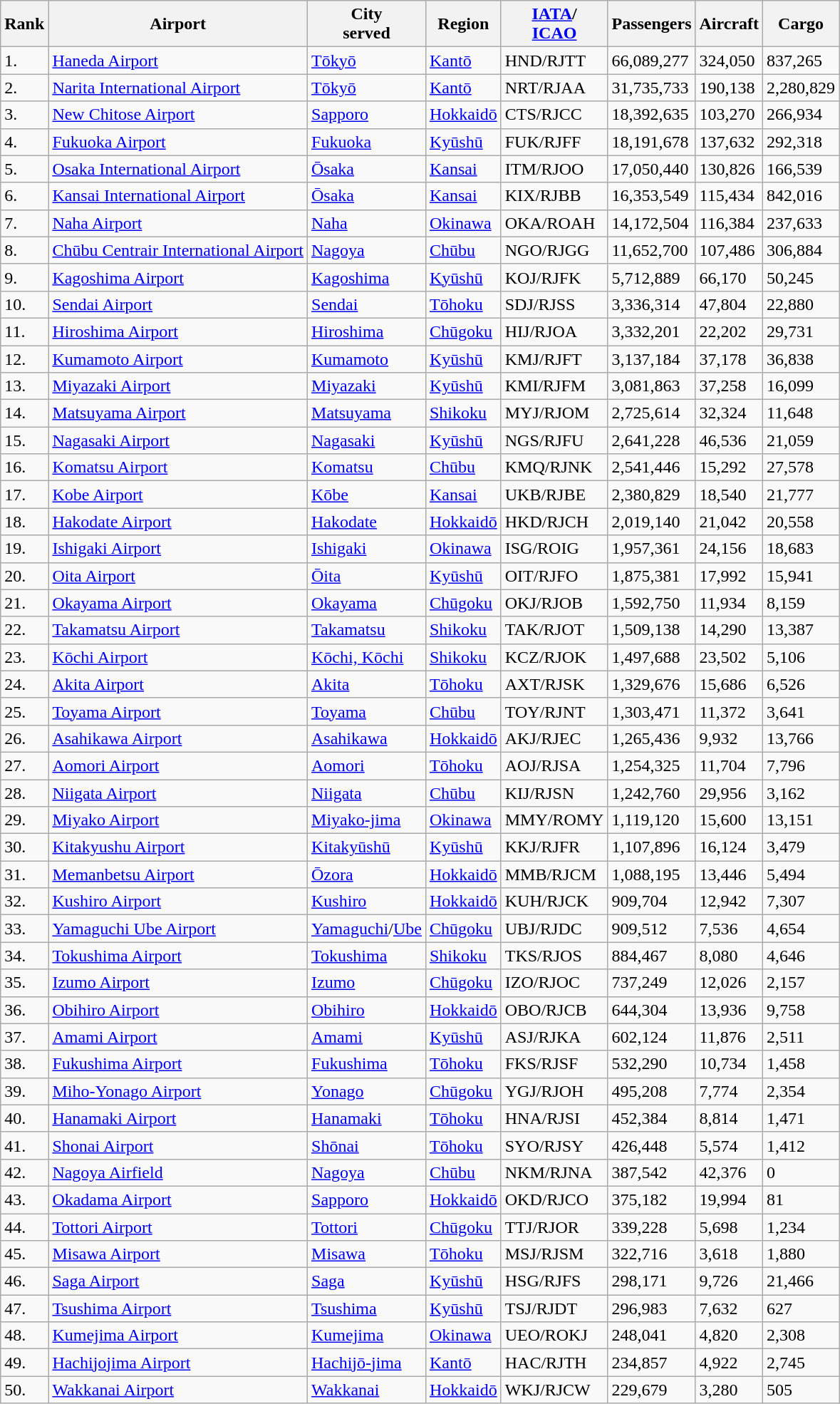<table class="wikitable sortable">
<tr>
<th>Rank</th>
<th>Airport</th>
<th>City<br>served</th>
<th>Region</th>
<th><a href='#'>IATA</a>/<br><a href='#'>ICAO</a></th>
<th>Passengers</th>
<th>Aircraft</th>
<th>Cargo</th>
</tr>
<tr>
<td>1.</td>
<td><a href='#'>Haneda Airport</a></td>
<td><a href='#'>Tōkyō</a></td>
<td><a href='#'>Kantō</a></td>
<td>HND/RJTT</td>
<td>66,089,277</td>
<td>324,050</td>
<td>837,265</td>
</tr>
<tr>
<td>2.</td>
<td><a href='#'>Narita International Airport</a></td>
<td><a href='#'>Tōkyō</a></td>
<td><a href='#'>Kantō</a></td>
<td>NRT/RJAA</td>
<td>31,735,733</td>
<td>190,138</td>
<td>2,280,829</td>
</tr>
<tr>
<td>3.</td>
<td><a href='#'>New Chitose Airport</a></td>
<td><a href='#'>Sapporo</a></td>
<td><a href='#'>Hokkaidō</a></td>
<td>CTS/RJCC</td>
<td>18,392,635</td>
<td>103,270</td>
<td>266,934</td>
</tr>
<tr>
<td>4.</td>
<td><a href='#'>Fukuoka Airport</a></td>
<td><a href='#'>Fukuoka</a></td>
<td><a href='#'>Kyūshū</a></td>
<td>FUK/RJFF</td>
<td>18,191,678</td>
<td>137,632</td>
<td>292,318</td>
</tr>
<tr>
<td>5.</td>
<td><a href='#'>Osaka International Airport</a></td>
<td><a href='#'>Ōsaka</a></td>
<td><a href='#'>Kansai</a></td>
<td>ITM/RJOO</td>
<td>17,050,440</td>
<td>130,826</td>
<td>166,539</td>
</tr>
<tr>
<td>6.</td>
<td><a href='#'>Kansai International Airport</a></td>
<td><a href='#'>Ōsaka</a></td>
<td><a href='#'>Kansai</a></td>
<td>KIX/RJBB</td>
<td>16,353,549</td>
<td>115,434</td>
<td>842,016</td>
</tr>
<tr>
<td>7.</td>
<td><a href='#'>Naha Airport</a></td>
<td><a href='#'>Naha</a></td>
<td><a href='#'>Okinawa</a></td>
<td>OKA/ROAH</td>
<td>14,172,504</td>
<td>116,384</td>
<td>237,633</td>
</tr>
<tr>
<td>8.</td>
<td><a href='#'>Chūbu Centrair International Airport</a></td>
<td><a href='#'>Nagoya</a></td>
<td><a href='#'>Chūbu</a></td>
<td>NGO/RJGG</td>
<td>11,652,700</td>
<td>107,486</td>
<td>306,884</td>
</tr>
<tr>
<td>9.</td>
<td><a href='#'>Kagoshima Airport</a></td>
<td><a href='#'>Kagoshima</a></td>
<td><a href='#'>Kyūshū</a></td>
<td>KOJ/RJFK</td>
<td>5,712,889</td>
<td>66,170</td>
<td>50,245</td>
</tr>
<tr>
<td>10.</td>
<td><a href='#'>Sendai Airport</a></td>
<td><a href='#'>Sendai</a></td>
<td><a href='#'>Tōhoku</a></td>
<td>SDJ/RJSS</td>
<td>3,336,314</td>
<td>47,804</td>
<td>22,880</td>
</tr>
<tr>
<td>11.</td>
<td><a href='#'>Hiroshima Airport</a></td>
<td><a href='#'>Hiroshima</a></td>
<td><a href='#'>Chūgoku</a></td>
<td>HIJ/RJOA</td>
<td>3,332,201</td>
<td>22,202</td>
<td>29,731</td>
</tr>
<tr>
<td>12.</td>
<td><a href='#'>Kumamoto Airport</a></td>
<td><a href='#'>Kumamoto</a></td>
<td><a href='#'>Kyūshū</a></td>
<td>KMJ/RJFT</td>
<td>3,137,184</td>
<td>37,178</td>
<td>36,838</td>
</tr>
<tr>
<td>13.</td>
<td><a href='#'>Miyazaki Airport</a></td>
<td><a href='#'>Miyazaki</a></td>
<td><a href='#'>Kyūshū</a></td>
<td>KMI/RJFM</td>
<td>3,081,863</td>
<td>37,258</td>
<td>16,099</td>
</tr>
<tr>
<td>14.</td>
<td><a href='#'>Matsuyama Airport</a></td>
<td><a href='#'>Matsuyama</a></td>
<td><a href='#'>Shikoku</a></td>
<td>MYJ/RJOM</td>
<td>2,725,614</td>
<td>32,324</td>
<td>11,648</td>
</tr>
<tr>
<td>15.</td>
<td><a href='#'>Nagasaki Airport</a></td>
<td><a href='#'>Nagasaki</a></td>
<td><a href='#'>Kyūshū</a></td>
<td>NGS/RJFU</td>
<td>2,641,228</td>
<td>46,536</td>
<td>21,059</td>
</tr>
<tr>
<td>16.</td>
<td><a href='#'>Komatsu Airport</a></td>
<td><a href='#'>Komatsu</a></td>
<td><a href='#'>Chūbu</a></td>
<td>KMQ/RJNK</td>
<td>2,541,446</td>
<td>15,292</td>
<td>27,578</td>
</tr>
<tr>
<td>17.</td>
<td><a href='#'>Kobe Airport</a></td>
<td><a href='#'>Kōbe</a></td>
<td><a href='#'>Kansai</a></td>
<td>UKB/RJBE</td>
<td>2,380,829</td>
<td>18,540</td>
<td>21,777</td>
</tr>
<tr>
<td>18.</td>
<td><a href='#'>Hakodate Airport</a></td>
<td><a href='#'>Hakodate</a></td>
<td><a href='#'>Hokkaidō</a></td>
<td>HKD/RJCH</td>
<td>2,019,140</td>
<td>21,042</td>
<td>20,558</td>
</tr>
<tr>
<td>19.</td>
<td><a href='#'>Ishigaki Airport</a></td>
<td><a href='#'>Ishigaki</a></td>
<td><a href='#'>Okinawa</a></td>
<td>ISG/ROIG</td>
<td>1,957,361</td>
<td>24,156</td>
<td>18,683</td>
</tr>
<tr>
<td>20.</td>
<td><a href='#'>Oita Airport</a></td>
<td><a href='#'>Ōita</a></td>
<td><a href='#'>Kyūshū</a></td>
<td>OIT/RJFO</td>
<td>1,875,381</td>
<td>17,992</td>
<td>15,941</td>
</tr>
<tr>
<td>21.</td>
<td><a href='#'>Okayama Airport</a></td>
<td><a href='#'>Okayama</a></td>
<td><a href='#'>Chūgoku</a></td>
<td>OKJ/RJOB</td>
<td>1,592,750</td>
<td>11,934</td>
<td>8,159</td>
</tr>
<tr>
<td>22.</td>
<td><a href='#'>Takamatsu Airport</a></td>
<td><a href='#'>Takamatsu</a></td>
<td><a href='#'>Shikoku</a></td>
<td>TAK/RJOT</td>
<td>1,509,138</td>
<td>14,290</td>
<td>13,387</td>
</tr>
<tr>
<td>23.</td>
<td><a href='#'>Kōchi Airport</a></td>
<td><a href='#'>Kōchi, Kōchi</a></td>
<td><a href='#'>Shikoku</a></td>
<td>KCZ/RJOK</td>
<td>1,497,688</td>
<td>23,502</td>
<td>5,106</td>
</tr>
<tr>
<td>24.</td>
<td><a href='#'>Akita Airport</a></td>
<td><a href='#'>Akita</a></td>
<td><a href='#'>Tōhoku</a></td>
<td>AXT/RJSK</td>
<td>1,329,676</td>
<td>15,686</td>
<td>6,526</td>
</tr>
<tr>
<td>25.</td>
<td><a href='#'>Toyama Airport</a></td>
<td><a href='#'>Toyama</a></td>
<td><a href='#'>Chūbu</a></td>
<td>TOY/RJNT</td>
<td>1,303,471</td>
<td>11,372</td>
<td>3,641</td>
</tr>
<tr>
<td>26.</td>
<td><a href='#'>Asahikawa Airport</a></td>
<td><a href='#'>Asahikawa</a></td>
<td><a href='#'>Hokkaidō</a></td>
<td>AKJ/RJEC</td>
<td>1,265,436</td>
<td>9,932</td>
<td>13,766</td>
</tr>
<tr>
<td>27.</td>
<td><a href='#'>Aomori Airport</a></td>
<td><a href='#'>Aomori</a></td>
<td><a href='#'>Tōhoku</a></td>
<td>AOJ/RJSA</td>
<td>1,254,325</td>
<td>11,704</td>
<td>7,796</td>
</tr>
<tr>
<td>28.</td>
<td><a href='#'>Niigata Airport</a></td>
<td><a href='#'>Niigata</a></td>
<td><a href='#'>Chūbu</a></td>
<td>KIJ/RJSN</td>
<td>1,242,760</td>
<td>29,956</td>
<td>3,162</td>
</tr>
<tr>
<td>29.</td>
<td><a href='#'>Miyako Airport</a></td>
<td><a href='#'>Miyako-jima</a></td>
<td><a href='#'>Okinawa</a></td>
<td>MMY/ROMY</td>
<td>1,119,120</td>
<td>15,600</td>
<td>13,151</td>
</tr>
<tr>
<td>30.</td>
<td><a href='#'>Kitakyushu Airport</a></td>
<td><a href='#'>Kitakyūshū</a></td>
<td><a href='#'>Kyūshū</a></td>
<td>KKJ/RJFR</td>
<td>1,107,896</td>
<td>16,124</td>
<td>3,479</td>
</tr>
<tr>
<td>31.</td>
<td><a href='#'>Memanbetsu Airport</a></td>
<td><a href='#'>Ōzora</a></td>
<td><a href='#'>Hokkaidō</a></td>
<td>MMB/RJCM</td>
<td>1,088,195</td>
<td>13,446</td>
<td>5,494</td>
</tr>
<tr>
<td>32.</td>
<td><a href='#'>Kushiro Airport</a></td>
<td><a href='#'>Kushiro</a></td>
<td><a href='#'>Hokkaidō</a></td>
<td>KUH/RJCK</td>
<td>909,704</td>
<td>12,942</td>
<td>7,307</td>
</tr>
<tr>
<td>33.</td>
<td><a href='#'>Yamaguchi Ube Airport</a></td>
<td><a href='#'>Yamaguchi</a>/<a href='#'>Ube</a></td>
<td><a href='#'>Chūgoku</a></td>
<td>UBJ/RJDC</td>
<td>909,512</td>
<td>7,536</td>
<td>4,654</td>
</tr>
<tr>
<td>34.</td>
<td><a href='#'>Tokushima Airport</a></td>
<td><a href='#'>Tokushima</a></td>
<td><a href='#'>Shikoku</a></td>
<td>TKS/RJOS</td>
<td>884,467</td>
<td>8,080</td>
<td>4,646</td>
</tr>
<tr>
<td>35.</td>
<td><a href='#'>Izumo Airport</a></td>
<td><a href='#'>Izumo</a></td>
<td><a href='#'>Chūgoku</a></td>
<td>IZO/RJOC</td>
<td>737,249</td>
<td>12,026</td>
<td>2,157</td>
</tr>
<tr>
<td>36.</td>
<td><a href='#'>Obihiro Airport</a></td>
<td><a href='#'>Obihiro</a></td>
<td><a href='#'>Hokkaidō</a></td>
<td>OBO/RJCB</td>
<td>644,304</td>
<td>13,936</td>
<td>9,758</td>
</tr>
<tr>
<td>37.</td>
<td><a href='#'>Amami Airport</a></td>
<td><a href='#'>Amami</a></td>
<td><a href='#'>Kyūshū</a></td>
<td>ASJ/RJKA</td>
<td>602,124</td>
<td>11,876</td>
<td>2,511</td>
</tr>
<tr>
<td>38.</td>
<td><a href='#'>Fukushima Airport</a></td>
<td><a href='#'>Fukushima</a></td>
<td><a href='#'>Tōhoku</a></td>
<td>FKS/RJSF</td>
<td>532,290</td>
<td>10,734</td>
<td>1,458</td>
</tr>
<tr>
<td>39.</td>
<td><a href='#'>Miho-Yonago Airport</a></td>
<td><a href='#'>Yonago</a></td>
<td><a href='#'>Chūgoku</a></td>
<td>YGJ/RJOH</td>
<td>495,208</td>
<td>7,774</td>
<td>2,354</td>
</tr>
<tr>
<td>40.</td>
<td><a href='#'>Hanamaki Airport</a></td>
<td><a href='#'>Hanamaki</a></td>
<td><a href='#'>Tōhoku</a></td>
<td>HNA/RJSI</td>
<td>452,384</td>
<td>8,814</td>
<td>1,471</td>
</tr>
<tr>
<td>41.</td>
<td><a href='#'>Shonai Airport</a></td>
<td><a href='#'>Shōnai</a></td>
<td><a href='#'>Tōhoku</a></td>
<td>SYO/RJSY</td>
<td>426,448</td>
<td>5,574</td>
<td>1,412</td>
</tr>
<tr>
<td>42.</td>
<td><a href='#'>Nagoya Airfield</a></td>
<td><a href='#'>Nagoya</a></td>
<td><a href='#'>Chūbu</a></td>
<td>NKM/RJNA</td>
<td>387,542</td>
<td>42,376</td>
<td>0</td>
</tr>
<tr>
<td>43.</td>
<td><a href='#'>Okadama Airport</a></td>
<td><a href='#'>Sapporo</a></td>
<td><a href='#'>Hokkaidō</a></td>
<td>OKD/RJCO</td>
<td>375,182</td>
<td>19,994</td>
<td>81</td>
</tr>
<tr>
<td>44.</td>
<td><a href='#'>Tottori Airport</a></td>
<td><a href='#'>Tottori</a></td>
<td><a href='#'>Chūgoku</a></td>
<td>TTJ/RJOR</td>
<td>339,228</td>
<td>5,698</td>
<td>1,234</td>
</tr>
<tr>
<td>45.</td>
<td><a href='#'>Misawa Airport</a></td>
<td><a href='#'>Misawa</a></td>
<td><a href='#'>Tōhoku</a></td>
<td>MSJ/RJSM</td>
<td>322,716</td>
<td>3,618</td>
<td>1,880</td>
</tr>
<tr>
<td>46.</td>
<td><a href='#'>Saga Airport</a></td>
<td><a href='#'>Saga</a></td>
<td><a href='#'>Kyūshū</a></td>
<td>HSG/RJFS</td>
<td>298,171</td>
<td>9,726</td>
<td>21,466</td>
</tr>
<tr>
<td>47.</td>
<td><a href='#'>Tsushima Airport</a></td>
<td><a href='#'>Tsushima</a></td>
<td><a href='#'>Kyūshū</a></td>
<td>TSJ/RJDT</td>
<td>296,983</td>
<td>7,632</td>
<td>627</td>
</tr>
<tr>
<td>48.</td>
<td><a href='#'>Kumejima Airport</a></td>
<td><a href='#'>Kumejima</a></td>
<td><a href='#'>Okinawa</a></td>
<td>UEO/ROKJ</td>
<td>248,041</td>
<td>4,820</td>
<td>2,308</td>
</tr>
<tr>
<td>49.</td>
<td><a href='#'>Hachijojima Airport</a></td>
<td><a href='#'>Hachijō-jima</a></td>
<td><a href='#'>Kantō</a></td>
<td>HAC/RJTH</td>
<td>234,857</td>
<td>4,922</td>
<td>2,745</td>
</tr>
<tr>
<td>50.</td>
<td><a href='#'>Wakkanai Airport</a></td>
<td><a href='#'>Wakkanai</a></td>
<td><a href='#'>Hokkaidō</a></td>
<td>WKJ/RJCW</td>
<td>229,679</td>
<td>3,280</td>
<td>505</td>
</tr>
</table>
